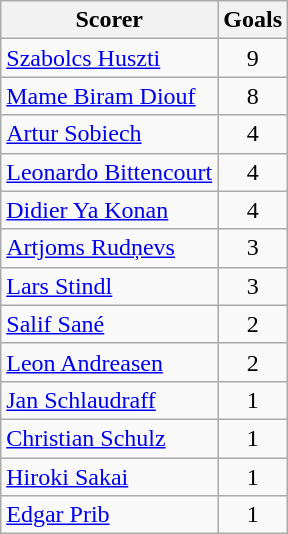<table class="wikitable">
<tr>
<th>Scorer</th>
<th>Goals</th>
</tr>
<tr>
<td> <a href='#'>Szabolcs Huszti</a></td>
<td align=center>9</td>
</tr>
<tr>
<td> <a href='#'>Mame Biram Diouf</a></td>
<td align=center>8</td>
</tr>
<tr>
<td> <a href='#'>Artur Sobiech</a></td>
<td align=center>4</td>
</tr>
<tr>
<td> <a href='#'>Leonardo Bittencourt</a></td>
<td align=center>4</td>
</tr>
<tr>
<td> <a href='#'>Didier Ya Konan</a></td>
<td align=center>4</td>
</tr>
<tr>
<td> <a href='#'>Artjoms Rudņevs</a></td>
<td align=center>3</td>
</tr>
<tr>
<td> <a href='#'>Lars Stindl</a></td>
<td align=center>3</td>
</tr>
<tr>
<td> <a href='#'>Salif Sané</a></td>
<td align=center>2</td>
</tr>
<tr>
<td> <a href='#'>Leon Andreasen</a></td>
<td align=center>2</td>
</tr>
<tr>
<td> <a href='#'>Jan Schlaudraff</a></td>
<td align=center>1</td>
</tr>
<tr>
<td> <a href='#'>Christian Schulz</a></td>
<td align=center>1</td>
</tr>
<tr>
<td> <a href='#'>Hiroki Sakai</a></td>
<td align=center>1</td>
</tr>
<tr>
<td> <a href='#'>Edgar Prib</a></td>
<td align=center>1</td>
</tr>
</table>
